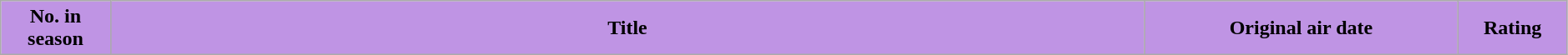<table class="wikitable plainrowheaders" style="width:99%;">
<tr>
<th scope="col" style="background-color: #BF94E4; color: black;" width=7%>No. in<br>season</th>
<th scope="col" style="background-color: #BF94E4; color: black;">Title</th>
<th scope="col" style="background-color: #BF94E4; color: black;" width=20%>Original air date</th>
<th scope="col" style="background-color: #BF94E4; color: black;" width=7%>Rating<br>













































</th>
</tr>
</table>
